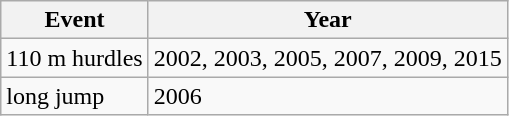<table class="wikitable">
<tr>
<th>Event</th>
<th>Year</th>
</tr>
<tr>
<td>110 m hurdles</td>
<td>2002, 2003, 2005, 2007, 2009, 2015</td>
</tr>
<tr>
<td>long jump</td>
<td>2006</td>
</tr>
</table>
